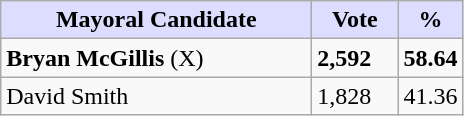<table class="wikitable">
<tr>
<th style="background:#ddf; width:200px;">Mayoral Candidate</th>
<th style="background:#ddf; width:50px;">Vote</th>
<th style="background:#ddf; width:30px;">%</th>
</tr>
<tr>
<td><strong>Bryan McGillis</strong> (X)</td>
<td><strong>2,592</strong></td>
<td><strong>58.64</strong></td>
</tr>
<tr>
<td>David Smith</td>
<td>1,828</td>
<td>41.36</td>
</tr>
</table>
